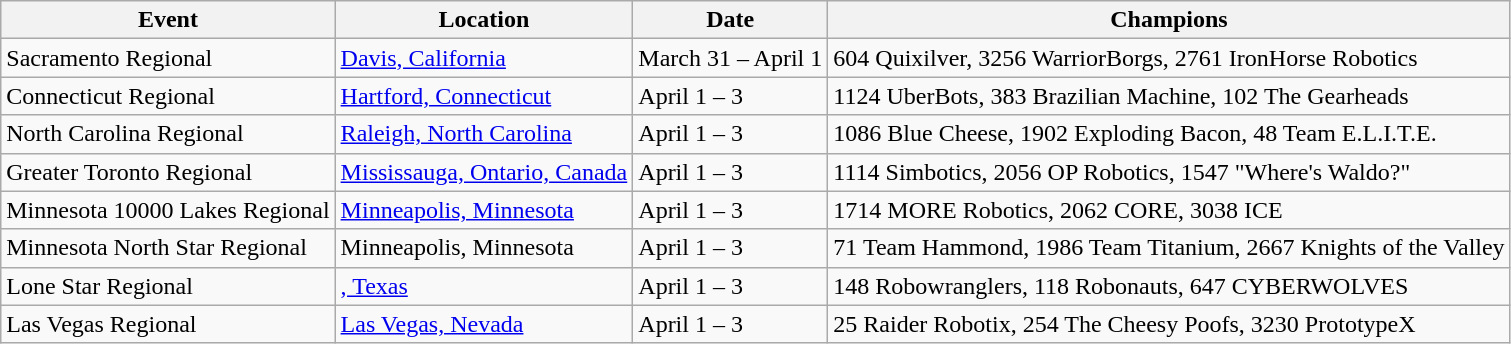<table class="wikitable">
<tr>
<th>Event</th>
<th>Location</th>
<th>Date</th>
<th>Champions</th>
</tr>
<tr>
<td>Sacramento Regional</td>
<td><a href='#'>Davis, California</a></td>
<td>March 31 – April 1</td>
<td>604 Quixilver, 3256 WarriorBorgs, 2761 IronHorse Robotics</td>
</tr>
<tr>
<td>Connecticut Regional</td>
<td><a href='#'>Hartford, Connecticut</a></td>
<td>April 1 – 3</td>
<td>1124 UberBots, 383 Brazilian Machine, 102 The Gearheads</td>
</tr>
<tr>
<td>North Carolina Regional</td>
<td><a href='#'>Raleigh, North Carolina</a></td>
<td>April 1 – 3</td>
<td>1086 Blue Cheese, 1902 Exploding Bacon, 48 Team E.L.I.T.E.</td>
</tr>
<tr>
<td>Greater Toronto Regional</td>
<td><a href='#'>Mississauga, Ontario, Canada</a></td>
<td>April 1 – 3</td>
<td>1114 Simbotics, 2056 OP Robotics, 1547 "Where's Waldo?"</td>
</tr>
<tr>
<td>Minnesota 10000 Lakes Regional</td>
<td><a href='#'>Minneapolis, Minnesota</a></td>
<td>April 1 – 3</td>
<td>1714 MORE Robotics, 2062 CORE, 3038 ICE</td>
</tr>
<tr>
<td>Minnesota North Star Regional</td>
<td>Minneapolis, Minnesota</td>
<td>April 1 – 3</td>
<td>71 Team Hammond, 1986 Team Titanium, 2667 Knights of the Valley</td>
</tr>
<tr>
<td>Lone Star Regional</td>
<td><a href='#'>, Texas</a></td>
<td>April 1 – 3</td>
<td>148 Robowranglers, 118 Robonauts, 647 CYBERWOLVES</td>
</tr>
<tr>
<td>Las Vegas Regional</td>
<td><a href='#'>Las Vegas, Nevada</a></td>
<td>April 1 – 3</td>
<td>25 Raider Robotix, 254 The Cheesy Poofs, 3230 PrototypeX</td>
</tr>
</table>
